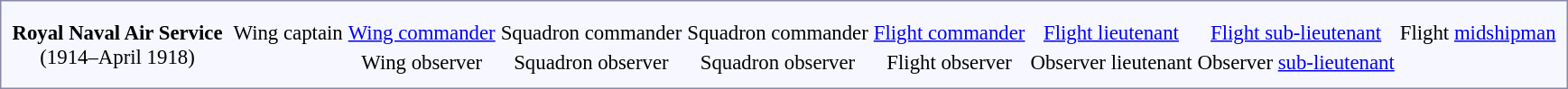<table style="border:1px solid #8888aa; background-color:#f7f8ff; padding:5px; font-size:95%; margin: 0px 12px 12px 0px;">
<tr style="background-color:#CCCCCC; text-align:center;">
</tr>
<tr style="text-align:center;">
<td rowspan=3><strong> Royal Naval Air Service</strong><br>(1914–April 1918)</td>
<td colspan=10 rowspan=3></td>
<td colspan=2></td>
<td colspan=2></td>
<td colspan=1></td>
<td colspan=1></td>
<td colspan=1></td>
<td colspan=1></td>
<td colspan=3></td>
<td colspan=3></td>
</tr>
<tr style="text-align:center;">
<td colspan=2>Wing captain</td>
<td colspan=2><a href='#'>Wing commander</a></td>
<td colspan=1>Squadron commander<br></td>
<td colspan=1>Squadron commander<br></td>
<td colspan=1><a href='#'>Flight commander</a></td>
<td colspan=1><a href='#'>Flight lieutenant</a></td>
<td colspan=3><a href='#'>Flight sub-lieutenant</a></td>
<td colspan=3>Flight <a href='#'>midshipman</a></td>
</tr>
<tr style="text-align:center;">
<td colspan=2></td>
<td colspan=2>Wing observer</td>
<td colspan=1>Squadron observer<br></td>
<td colspan=1>Squadron observer<br></td>
<td colspan=1>Flight observer</td>
<td colspan=1>Observer lieutenant</td>
<td colspan=3>Observer <a href='#'>sub-lieutenant</a></td>
<td colspan=3></td>
</tr>
<tr>
</tr>
</table>
